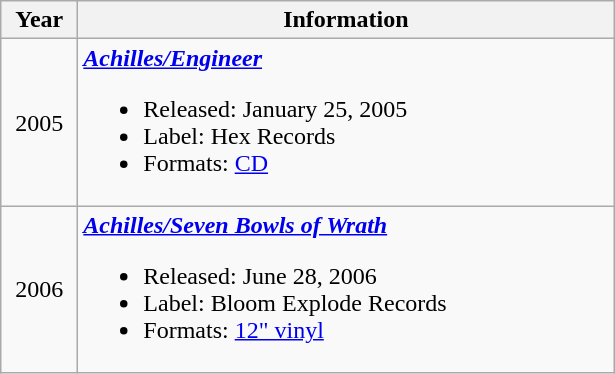<table class="wikitable">
<tr>
<th rowspan="1" width="44">Year</th>
<th rowspan="1" width="350">Information</th>
</tr>
<tr>
<td align=center width="44">2005</td>
<td width="350"><strong><em><a href='#'>Achilles/Engineer</a></em></strong><br><ul><li>Released: January 25, 2005</li><li>Label: Hex Records</li><li>Formats: <a href='#'>CD</a></li></ul></td>
</tr>
<tr>
<td align=center width="44">2006</td>
<td width="350"><strong><em><a href='#'>Achilles/Seven Bowls of Wrath</a></em></strong><br><ul><li>Released: June 28, 2006</li><li>Label: Bloom Explode Records</li><li>Formats: <a href='#'>12" vinyl</a></li></ul></td>
</tr>
</table>
